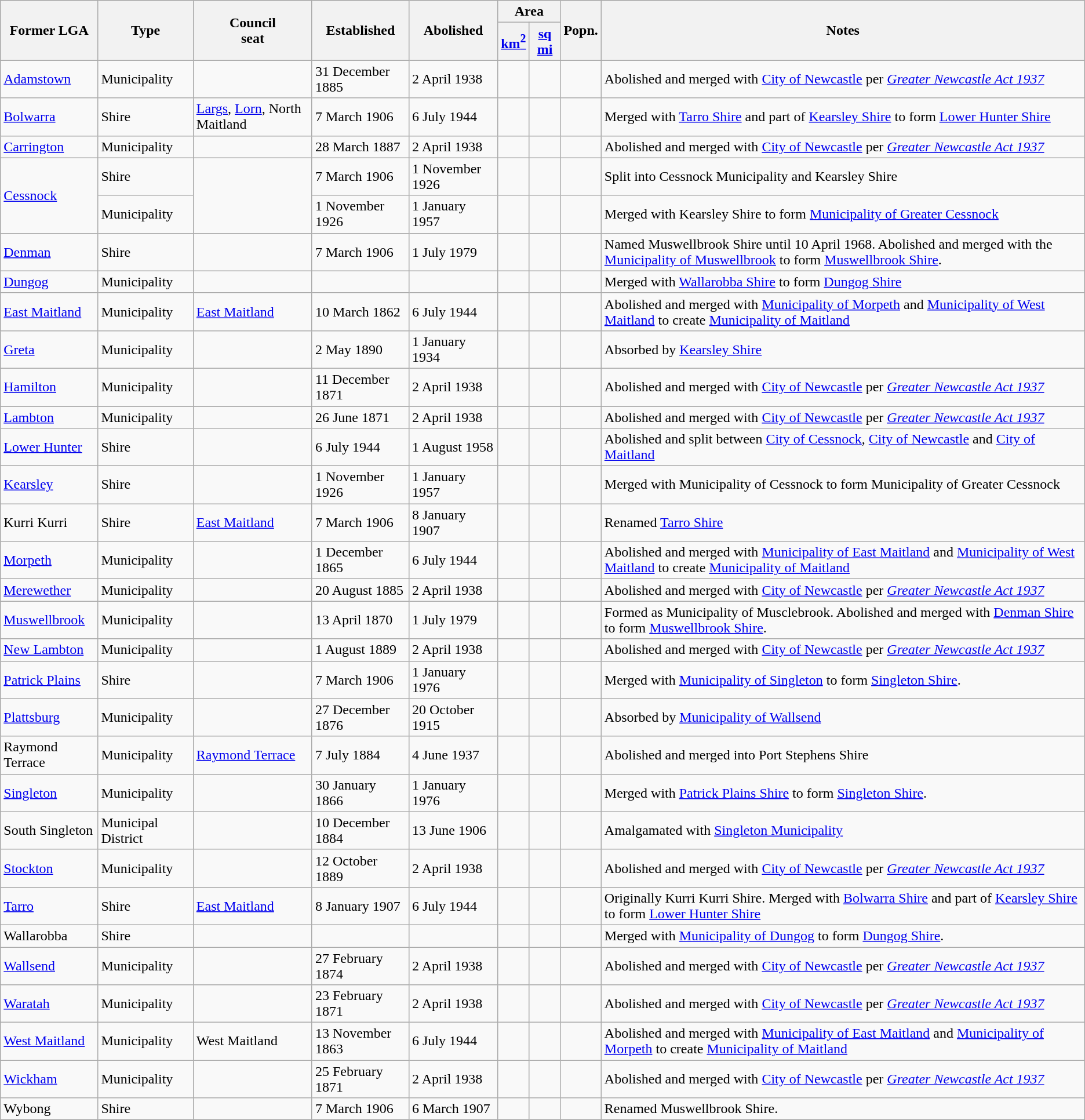<table class="wikitable sortable">
<tr>
<th rowspan=2>Former LGA</th>
<th rowspan=2>Type</th>
<th rowspan=2>Council<br>seat</th>
<th rowspan=2>Established</th>
<th rowspan=2>Abolished</th>
<th colspan=2>Area</th>
<th rowspan=2>Popn.<br></th>
<th rowspan=2>Notes</th>
</tr>
<tr>
<th><a href='#'>km<sup>2</sup></a></th>
<th><a href='#'>sq mi</a></th>
</tr>
<tr>
<td><a href='#'>Adamstown</a></td>
<td>Municipality</td>
<td></td>
<td>31 December 1885</td>
<td>2 April 1938</td>
<td></td>
<td></td>
<td></td>
<td>Abolished and merged with <a href='#'>City of Newcastle</a> per <em><a href='#'>Greater Newcastle Act 1937</a></em></td>
</tr>
<tr>
<td><a href='#'>Bolwarra</a></td>
<td>Shire</td>
<td><a href='#'>Largs</a>, <a href='#'>Lorn</a>, North Maitland</td>
<td>7 March 1906</td>
<td>6 July 1944</td>
<td></td>
<td></td>
<td></td>
<td>Merged with <a href='#'>Tarro Shire</a> and part of <a href='#'>Kearsley Shire</a> to form <a href='#'>Lower Hunter Shire</a></td>
</tr>
<tr>
<td><a href='#'>Carrington</a></td>
<td>Municipality</td>
<td></td>
<td>28 March 1887</td>
<td>2 April 1938</td>
<td></td>
<td></td>
<td></td>
<td>Abolished and merged with <a href='#'>City of Newcastle</a> per <em><a href='#'>Greater Newcastle Act 1937</a></em></td>
</tr>
<tr>
<td rowspan="2"><a href='#'>Cessnock</a></td>
<td>Shire</td>
<td rowspan="2"></td>
<td>7 March 1906</td>
<td>1 November 1926</td>
<td></td>
<td></td>
<td></td>
<td>Split into Cessnock Municipality and Kearsley Shire</td>
</tr>
<tr>
<td>Municipality</td>
<td>1 November 1926</td>
<td>1 January 1957</td>
<td></td>
<td></td>
<td></td>
<td>Merged with Kearsley Shire to form <a href='#'>Municipality of Greater Cessnock</a></td>
</tr>
<tr>
<td><a href='#'>Denman</a></td>
<td>Shire</td>
<td></td>
<td>7 March 1906</td>
<td>1 July 1979</td>
<td></td>
<td></td>
<td></td>
<td>Named Muswellbrook Shire until 10 April 1968. Abolished and merged with the <a href='#'>Municipality of Muswellbrook</a> to form <a href='#'>Muswellbrook Shire</a>.</td>
</tr>
<tr>
<td><a href='#'>Dungog</a></td>
<td>Municipality</td>
<td></td>
<td></td>
<td></td>
<td></td>
<td></td>
<td></td>
<td>Merged with <a href='#'>Wallarobba Shire</a> to form <a href='#'>Dungog Shire</a></td>
</tr>
<tr>
<td><a href='#'>East Maitland</a></td>
<td>Municipality</td>
<td><a href='#'>East Maitland</a></td>
<td>10 March 1862</td>
<td>6 July 1944</td>
<td></td>
<td></td>
<td></td>
<td>Abolished and merged with <a href='#'>Municipality of Morpeth</a> and <a href='#'>Municipality of West Maitland</a> to create <a href='#'>Municipality of Maitland</a></td>
</tr>
<tr>
<td><a href='#'>Greta</a></td>
<td>Municipality</td>
<td></td>
<td>2 May 1890</td>
<td>1 January 1934</td>
<td></td>
<td></td>
<td></td>
<td>Absorbed by <a href='#'>Kearsley Shire</a></td>
</tr>
<tr>
<td><a href='#'>Hamilton</a></td>
<td>Municipality</td>
<td></td>
<td>11 December 1871</td>
<td>2 April 1938</td>
<td></td>
<td></td>
<td></td>
<td>Abolished and merged with <a href='#'>City of Newcastle</a> per <em><a href='#'>Greater Newcastle Act 1937</a></em></td>
</tr>
<tr>
<td><a href='#'>Lambton</a></td>
<td>Municipality</td>
<td></td>
<td>26 June 1871</td>
<td>2 April 1938</td>
<td></td>
<td></td>
<td></td>
<td>Abolished and merged with <a href='#'>City of Newcastle</a> per <em><a href='#'>Greater Newcastle Act 1937</a></em></td>
</tr>
<tr>
<td><a href='#'>Lower Hunter</a></td>
<td>Shire</td>
<td></td>
<td>6 July 1944</td>
<td>1 August 1958</td>
<td></td>
<td></td>
<td></td>
<td>Abolished and split between <a href='#'>City of Cessnock</a>, <a href='#'>City of Newcastle</a> and <a href='#'>City of Maitland</a></td>
</tr>
<tr>
<td><a href='#'>Kearsley</a></td>
<td>Shire</td>
<td></td>
<td>1 November 1926</td>
<td>1 January 1957</td>
<td></td>
<td></td>
<td></td>
<td>Merged with Municipality of Cessnock to form Municipality of Greater Cessnock</td>
</tr>
<tr>
<td>Kurri Kurri</td>
<td>Shire</td>
<td><a href='#'>East Maitland</a></td>
<td>7 March 1906</td>
<td>8 January 1907</td>
<td></td>
<td></td>
<td></td>
<td>Renamed <a href='#'>Tarro Shire</a></td>
</tr>
<tr>
<td><a href='#'>Morpeth</a></td>
<td>Municipality</td>
<td></td>
<td>1 December 1865</td>
<td>6 July 1944</td>
<td></td>
<td></td>
<td></td>
<td>Abolished and merged with <a href='#'>Municipality of East Maitland</a> and <a href='#'>Municipality of West Maitland</a> to create <a href='#'>Municipality of Maitland</a></td>
</tr>
<tr>
<td><a href='#'>Merewether</a></td>
<td>Municipality</td>
<td></td>
<td>20 August 1885</td>
<td>2 April 1938</td>
<td></td>
<td></td>
<td></td>
<td>Abolished and merged with <a href='#'>City of Newcastle</a> per <em><a href='#'>Greater Newcastle Act 1937</a></em></td>
</tr>
<tr>
<td><a href='#'>Muswellbrook</a></td>
<td>Municipality</td>
<td></td>
<td>13 April 1870</td>
<td>1 July 1979</td>
<td></td>
<td></td>
<td></td>
<td>Formed as Municipality of Musclebrook. Abolished and merged with <a href='#'>Denman Shire</a> to form <a href='#'>Muswellbrook Shire</a>.</td>
</tr>
<tr>
<td><a href='#'>New Lambton</a></td>
<td>Municipality</td>
<td></td>
<td>1 August 1889</td>
<td>2 April 1938</td>
<td></td>
<td></td>
<td></td>
<td>Abolished and merged with <a href='#'>City of Newcastle</a> per <em><a href='#'>Greater Newcastle Act 1937</a></em></td>
</tr>
<tr>
<td><a href='#'>Patrick Plains</a></td>
<td>Shire</td>
<td></td>
<td>7 March 1906</td>
<td>1 January 1976</td>
<td></td>
<td></td>
<td></td>
<td>Merged with <a href='#'>Municipality of Singleton</a> to form <a href='#'>Singleton Shire</a>.</td>
</tr>
<tr>
<td><a href='#'>Plattsburg</a></td>
<td>Municipality</td>
<td></td>
<td>27 December 1876</td>
<td>20 October 1915</td>
<td></td>
<td></td>
<td></td>
<td>Absorbed by <a href='#'>Municipality of Wallsend</a></td>
</tr>
<tr>
<td>Raymond Terrace</td>
<td>Municipality</td>
<td><a href='#'>Raymond Terrace</a></td>
<td>7 July 1884</td>
<td>4 June 1937</td>
<td></td>
<td></td>
<td></td>
<td>Abolished and merged into Port Stephens Shire</td>
</tr>
<tr>
<td><a href='#'>Singleton</a></td>
<td>Municipality</td>
<td></td>
<td>30 January 1866</td>
<td>1 January 1976</td>
<td></td>
<td></td>
<td></td>
<td>Merged with <a href='#'>Patrick Plains Shire</a> to form <a href='#'>Singleton Shire</a>.</td>
</tr>
<tr>
<td>South Singleton</td>
<td>Municipal District</td>
<td></td>
<td>10 December 1884</td>
<td>13 June 1906</td>
<td></td>
<td></td>
<td></td>
<td>Amalgamated with <a href='#'>Singleton Municipality</a></td>
</tr>
<tr>
<td><a href='#'>Stockton</a></td>
<td>Municipality</td>
<td></td>
<td>12 October 1889</td>
<td>2 April 1938</td>
<td></td>
<td></td>
<td></td>
<td>Abolished and merged with <a href='#'>City of Newcastle</a> per <em><a href='#'>Greater Newcastle Act 1937</a></em></td>
</tr>
<tr>
<td><a href='#'>Tarro</a></td>
<td>Shire</td>
<td><a href='#'>East Maitland</a></td>
<td>8 January 1907</td>
<td>6 July 1944</td>
<td></td>
<td></td>
<td></td>
<td>Originally Kurri Kurri Shire. Merged with <a href='#'>Bolwarra Shire</a> and part of <a href='#'>Kearsley Shire</a> to form <a href='#'>Lower Hunter Shire</a></td>
</tr>
<tr>
<td>Wallarobba</td>
<td>Shire</td>
<td></td>
<td></td>
<td></td>
<td></td>
<td></td>
<td></td>
<td>Merged with <a href='#'>Municipality of Dungog</a> to form <a href='#'>Dungog Shire</a>.</td>
</tr>
<tr>
<td><a href='#'>Wallsend</a></td>
<td>Municipality</td>
<td></td>
<td>27 February 1874</td>
<td>2 April 1938</td>
<td></td>
<td></td>
<td></td>
<td>Abolished and merged with <a href='#'>City of Newcastle</a> per <em><a href='#'>Greater Newcastle Act 1937</a></em></td>
</tr>
<tr>
<td><a href='#'>Waratah</a></td>
<td>Municipality</td>
<td></td>
<td>23 February 1871</td>
<td>2 April 1938</td>
<td></td>
<td></td>
<td></td>
<td>Abolished and merged with <a href='#'>City of Newcastle</a> per <em><a href='#'>Greater Newcastle Act 1937</a></em></td>
</tr>
<tr>
<td><a href='#'>West Maitland</a></td>
<td>Municipality</td>
<td>West Maitland</td>
<td>13 November 1863</td>
<td>6 July 1944</td>
<td></td>
<td></td>
<td></td>
<td>Abolished and merged with <a href='#'>Municipality of East Maitland</a> and <a href='#'>Municipality of Morpeth</a> to create <a href='#'>Municipality of Maitland</a></td>
</tr>
<tr>
<td><a href='#'>Wickham</a></td>
<td>Municipality</td>
<td></td>
<td>25 February 1871</td>
<td>2 April 1938</td>
<td></td>
<td></td>
<td></td>
<td>Abolished and merged with <a href='#'>City of Newcastle</a> per <em><a href='#'>Greater Newcastle Act 1937</a></em></td>
</tr>
<tr>
<td>Wybong</td>
<td>Shire</td>
<td></td>
<td>7 March 1906</td>
<td>6 March 1907</td>
<td></td>
<td></td>
<td></td>
<td>Renamed Muswellbrook Shire.</td>
</tr>
</table>
